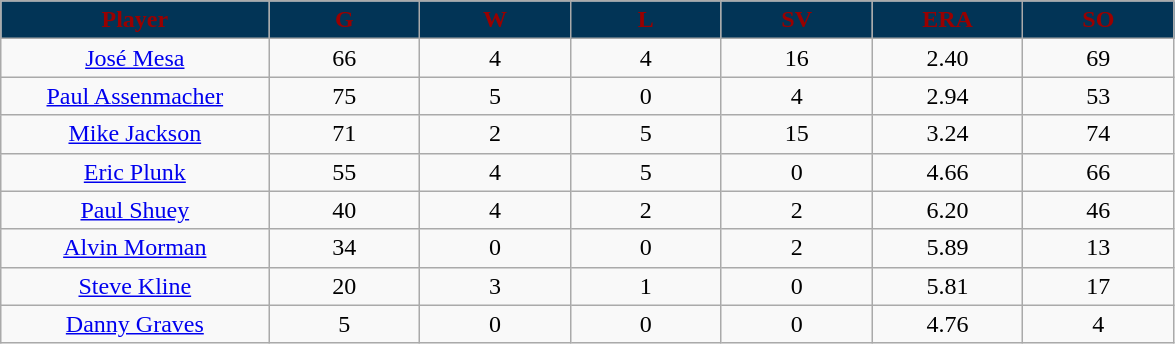<table class="wikitable sortable">
<tr>
<th style="background:#023456;color:#990000;"  width="16%">Player</th>
<th style="background:#023456;color:#990000;"  width="9%">G</th>
<th style="background:#023456;color:#990000;"  width="9%">W</th>
<th style="background:#023456;color:#990000;"  width="9%">L</th>
<th style="background:#023456;color:#990000;"  width="9%">SV</th>
<th style="background:#023456;color:#990000;"  width="9%">ERA</th>
<th style="background:#023456;color:#990000;"  width="9%">SO</th>
</tr>
<tr align="center">
<td><a href='#'>José Mesa</a></td>
<td>66</td>
<td>4</td>
<td>4</td>
<td>16</td>
<td>2.40</td>
<td>69</td>
</tr>
<tr align=center>
<td><a href='#'>Paul Assenmacher</a></td>
<td>75</td>
<td>5</td>
<td>0</td>
<td>4</td>
<td>2.94</td>
<td>53</td>
</tr>
<tr align="center">
<td><a href='#'>Mike Jackson</a></td>
<td>71</td>
<td>2</td>
<td>5</td>
<td>15</td>
<td>3.24</td>
<td>74</td>
</tr>
<tr align="center">
<td><a href='#'>Eric Plunk</a></td>
<td>55</td>
<td>4</td>
<td>5</td>
<td>0</td>
<td>4.66</td>
<td>66</td>
</tr>
<tr align="center">
<td><a href='#'>Paul Shuey</a></td>
<td>40</td>
<td>4</td>
<td>2</td>
<td>2</td>
<td>6.20</td>
<td>46</td>
</tr>
<tr align="center">
<td><a href='#'>Alvin Morman</a></td>
<td>34</td>
<td>0</td>
<td>0</td>
<td>2</td>
<td>5.89</td>
<td>13</td>
</tr>
<tr align="center">
<td><a href='#'>Steve Kline</a></td>
<td>20</td>
<td>3</td>
<td>1</td>
<td>0</td>
<td>5.81</td>
<td>17</td>
</tr>
<tr align="center">
<td><a href='#'>Danny Graves</a></td>
<td>5</td>
<td>0</td>
<td>0</td>
<td>0</td>
<td>4.76</td>
<td>4</td>
</tr>
</table>
